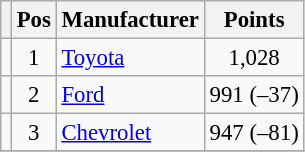<table class="wikitable" style="font-size: 95%">
<tr>
<th></th>
<th>Pos</th>
<th>Manufacturer</th>
<th>Points</th>
</tr>
<tr>
<td align="left"></td>
<td style="text-align:center;">1</td>
<td><a href='#'>Toyota</a></td>
<td style="text-align:center;">1,028</td>
</tr>
<tr>
<td align="left"></td>
<td style="text-align:center;">2</td>
<td><a href='#'>Ford</a></td>
<td style="text-align:center;">991 (–37)</td>
</tr>
<tr>
<td align="left"></td>
<td style="text-align:center;">3</td>
<td><a href='#'>Chevrolet</a></td>
<td style="text-align:center;">947 (–81)</td>
</tr>
<tr class="sortbottom">
</tr>
</table>
